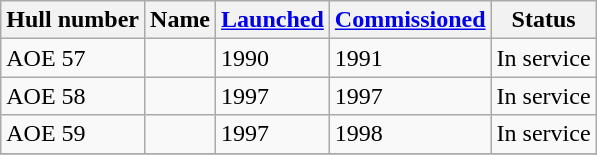<table class="wikitable plainrowheaders">
<tr>
<th scope="col">Hull number</th>
<th>Name</th>
<th scope="col"><a href='#'>Launched</a></th>
<th scope="col"><a href='#'>Commissioned</a></th>
<th scope="col">Status</th>
</tr>
<tr>
<td>AOE 57</td>
<td></td>
<td>1990</td>
<td>1991</td>
<td>In service</td>
</tr>
<tr>
<td>AOE 58</td>
<td></td>
<td>1997</td>
<td>1997</td>
<td>In service</td>
</tr>
<tr>
<td>AOE 59</td>
<td></td>
<td>1997</td>
<td>1998</td>
<td>In service</td>
</tr>
<tr>
</tr>
</table>
